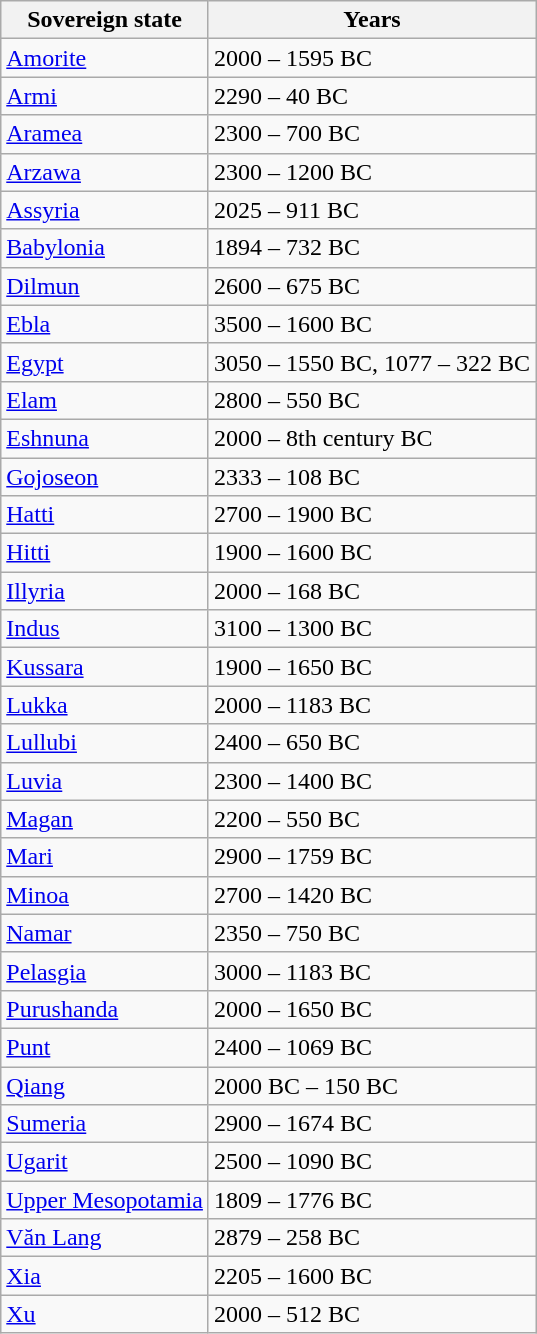<table class=wikitable border="1">
<tr>
<th>Sovereign state</th>
<th>Years</th>
</tr>
<tr>
<td><a href='#'>Amorite</a></td>
<td>2000 – 1595 BC</td>
</tr>
<tr>
<td><a href='#'>Armi</a></td>
<td>2290 – 40 BC</td>
</tr>
<tr>
<td><a href='#'>Aramea</a></td>
<td>2300 – 700 BC</td>
</tr>
<tr>
<td><a href='#'>Arzawa</a></td>
<td>2300 – 1200 BC</td>
</tr>
<tr>
<td><a href='#'>Assyria</a></td>
<td>2025 – 911 BC</td>
</tr>
<tr>
<td><a href='#'>Babylonia</a></td>
<td>1894 – 732 BC</td>
</tr>
<tr>
<td><a href='#'>Dilmun</a></td>
<td>2600 – 675 BC</td>
</tr>
<tr>
<td><a href='#'>Ebla</a></td>
<td>3500 – 1600 BC</td>
</tr>
<tr>
<td><a href='#'>Egypt</a></td>
<td>3050 – 1550 BC, 1077 – 322 BC</td>
</tr>
<tr>
<td><a href='#'>Elam</a></td>
<td>2800 – 550 BC</td>
</tr>
<tr>
<td><a href='#'>Eshnuna</a></td>
<td>2000 – 8th century  BC</td>
</tr>
<tr>
<td><a href='#'>Gojoseon</a></td>
<td>2333 – 108 BC</td>
</tr>
<tr>
<td><a href='#'>Hatti</a></td>
<td>2700 – 1900 BC</td>
</tr>
<tr>
<td><a href='#'>Hitti</a></td>
<td>1900 – 1600 BC</td>
</tr>
<tr>
<td><a href='#'>Illyria</a></td>
<td>2000 – 168 BC</td>
</tr>
<tr>
<td><a href='#'>Indus</a></td>
<td>3100 – 1300 BC</td>
</tr>
<tr>
<td><a href='#'>Kussara</a></td>
<td>1900 – 1650 BC</td>
</tr>
<tr>
<td><a href='#'>Lukka</a></td>
<td>2000 – 1183 BC</td>
</tr>
<tr>
<td><a href='#'>Lullubi</a></td>
<td>2400 – 650 BC</td>
</tr>
<tr>
<td><a href='#'>Luvia</a></td>
<td>2300 – 1400 BC</td>
</tr>
<tr>
<td><a href='#'>Magan</a></td>
<td>2200 – 550 BC</td>
</tr>
<tr>
<td><a href='#'>Mari</a></td>
<td>2900 – 1759 BC</td>
</tr>
<tr>
<td><a href='#'>Minoa</a></td>
<td>2700 – 1420 BC</td>
</tr>
<tr>
<td><a href='#'>Namar</a></td>
<td>2350 – 750 BC</td>
</tr>
<tr>
<td><a href='#'>Pelasgia</a></td>
<td>3000 – 1183 BC</td>
</tr>
<tr>
<td><a href='#'>Purushanda</a></td>
<td>2000 – 1650 BC</td>
</tr>
<tr>
<td><a href='#'>Punt</a></td>
<td>2400 – 1069 BC</td>
</tr>
<tr>
<td><a href='#'>Qiang</a></td>
<td>2000 BC – 150 BC</td>
</tr>
<tr>
<td><a href='#'>Sumeria</a></td>
<td>2900 – 1674 BC</td>
</tr>
<tr>
<td><a href='#'>Ugarit</a></td>
<td>2500 – 1090 BC</td>
</tr>
<tr>
<td><a href='#'>Upper Mesopotamia</a></td>
<td>1809 – 1776 BC</td>
</tr>
<tr>
<td><a href='#'>Văn Lang</a></td>
<td>2879 – 258 BC</td>
</tr>
<tr>
<td><a href='#'>Xia</a></td>
<td>2205 – 1600 BC</td>
</tr>
<tr>
<td><a href='#'>Xu</a></td>
<td>2000 – 512 BC</td>
</tr>
</table>
